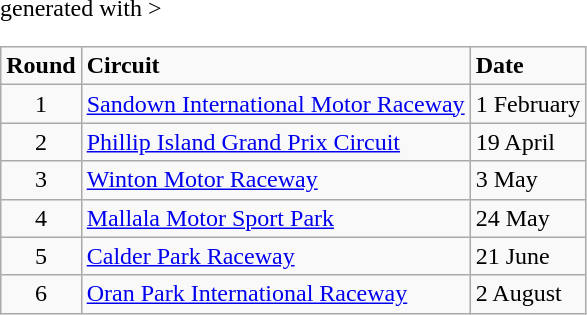<table class="wikitable" <hiddentext>generated with >
<tr style="font-weight:bold">
<td height="14" align="center">Round</td>
<td>Circuit</td>
<td>Date</td>
</tr>
<tr>
<td height="14" align="center">1</td>
<td><a href='#'>Sandown International Motor Raceway</a></td>
<td>1 February</td>
</tr>
<tr>
<td height="14" align="center">2</td>
<td><a href='#'>Phillip Island Grand Prix Circuit</a></td>
<td>19 April</td>
</tr>
<tr>
<td height="14" align="center">3</td>
<td><a href='#'>Winton Motor Raceway</a></td>
<td>3 May</td>
</tr>
<tr>
<td height="14" align="center">4</td>
<td><a href='#'>Mallala Motor Sport Park</a></td>
<td>24 May</td>
</tr>
<tr>
<td height="14" align="center">5</td>
<td><a href='#'>Calder Park Raceway</a></td>
<td>21 June</td>
</tr>
<tr>
<td height="14" align="center">6</td>
<td><a href='#'>Oran Park International Raceway</a></td>
<td>2 August</td>
</tr>
</table>
